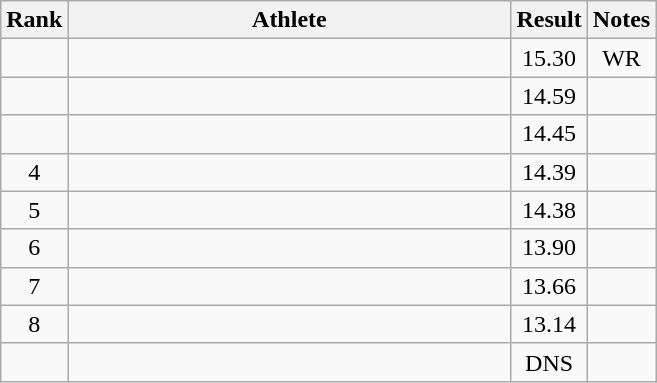<table class="wikitable" style="text-align:center">
<tr>
<th>Rank</th>
<th Style="width:18em">Athlete</th>
<th>Result</th>
<th>Notes</th>
</tr>
<tr>
<td></td>
<td style="text-align:left"></td>
<td>15.30</td>
<td>WR</td>
</tr>
<tr>
<td></td>
<td style="text-align:left"></td>
<td>14.59</td>
<td></td>
</tr>
<tr>
<td></td>
<td style="text-align:left"></td>
<td>14.45</td>
<td></td>
</tr>
<tr>
<td>4</td>
<td style="text-align:left"></td>
<td>14.39</td>
<td></td>
</tr>
<tr>
<td>5</td>
<td style="text-align:left"></td>
<td>14.38</td>
<td></td>
</tr>
<tr>
<td>6</td>
<td style="text-align:left"></td>
<td>13.90</td>
<td></td>
</tr>
<tr>
<td>7</td>
<td style="text-align:left"></td>
<td>13.66</td>
<td></td>
</tr>
<tr>
<td>8</td>
<td style="text-align:left"></td>
<td>13.14</td>
<td></td>
</tr>
<tr>
<td></td>
<td style="text-align:left"></td>
<td>DNS</td>
<td></td>
</tr>
</table>
